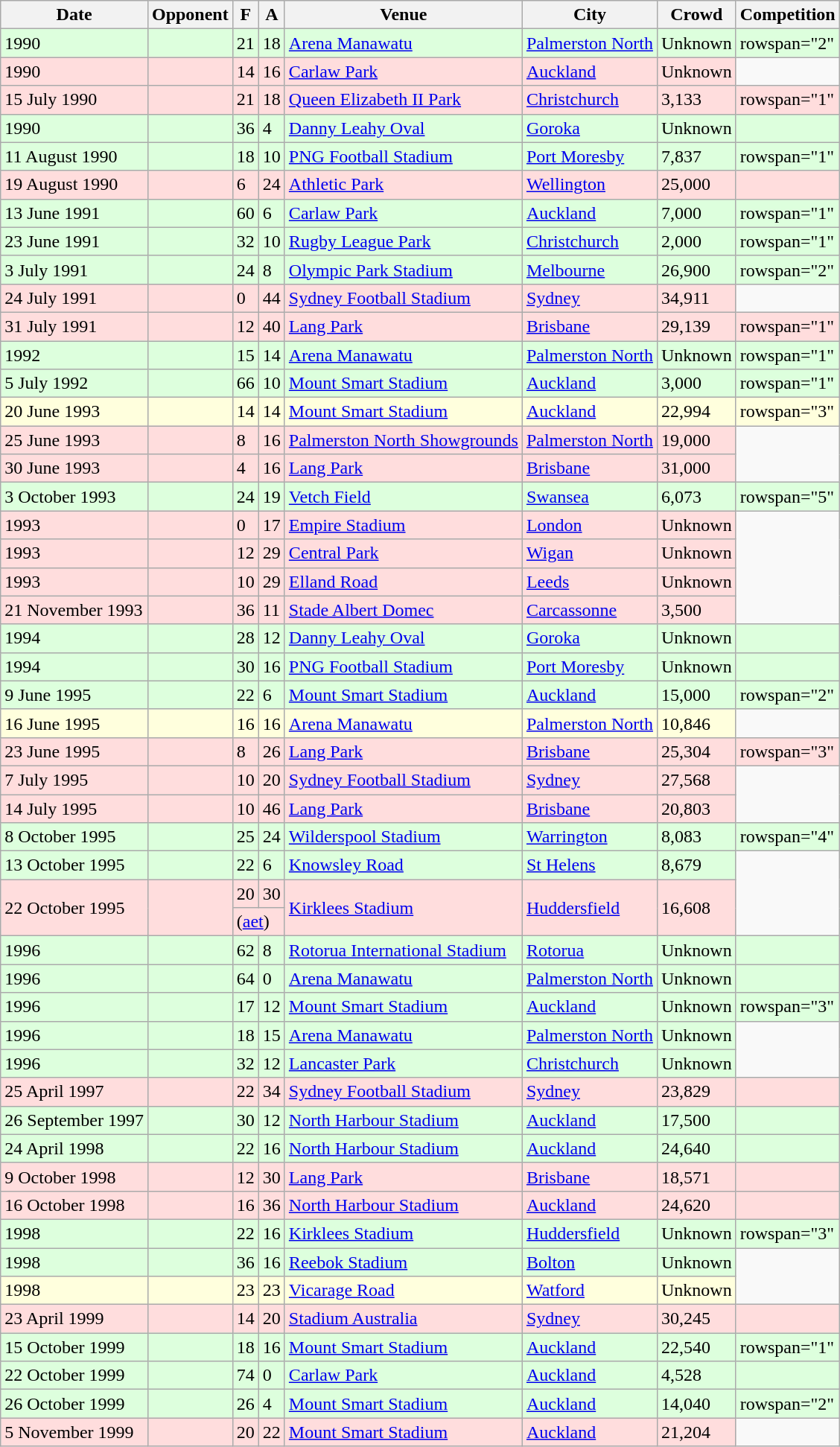<table class="wikitable sortable">
<tr>
<th>Date</th>
<th>Opponent</th>
<th>F</th>
<th>A</th>
<th>Venue</th>
<th>City</th>
<th>Crowd</th>
<th>Competition</th>
</tr>
<tr style="background:#ddffdd;">
<td>1990</td>
<td></td>
<td>21</td>
<td>18</td>
<td><a href='#'>Arena Manawatu</a></td>
<td><a href='#'>Palmerston North</a></td>
<td>Unknown</td>
<td>rowspan="2" </td>
</tr>
<tr style="background:#ffdddd;">
<td>1990</td>
<td></td>
<td>14</td>
<td>16</td>
<td><a href='#'>Carlaw Park</a></td>
<td><a href='#'>Auckland</a></td>
<td>Unknown</td>
</tr>
<tr style="background:#ffdddd;">
<td>15 July 1990</td>
<td></td>
<td>21</td>
<td>18</td>
<td><a href='#'>Queen Elizabeth II Park</a></td>
<td><a href='#'>Christchurch</a></td>
<td>3,133</td>
<td>rowspan="1" </td>
</tr>
<tr style="background:#ddffdd;">
<td>1990</td>
<td></td>
<td>36</td>
<td>4</td>
<td><a href='#'>Danny Leahy Oval</a></td>
<td><a href='#'>Goroka</a></td>
<td>Unknown</td>
<td></td>
</tr>
<tr style="background:#ddffdd;">
<td>11 August 1990</td>
<td></td>
<td>18</td>
<td>10</td>
<td><a href='#'>PNG Football Stadium</a></td>
<td><a href='#'>Port Moresby</a></td>
<td>7,837</td>
<td>rowspan="1" </td>
</tr>
<tr style="background:#ffdddd;">
<td>19 August 1990</td>
<td></td>
<td>6</td>
<td>24</td>
<td><a href='#'>Athletic Park</a></td>
<td><a href='#'>Wellington</a></td>
<td>25,000</td>
<td></td>
</tr>
<tr style="background:#ddffdd;">
<td>13 June 1991</td>
<td></td>
<td>60</td>
<td>6</td>
<td><a href='#'>Carlaw Park</a></td>
<td><a href='#'>Auckland</a></td>
<td>7,000</td>
<td>rowspan="1" </td>
</tr>
<tr style="background:#ddffdd;">
<td>23 June 1991</td>
<td></td>
<td>32</td>
<td>10</td>
<td><a href='#'>Rugby League Park</a></td>
<td><a href='#'>Christchurch</a></td>
<td>2,000</td>
<td>rowspan="1" </td>
</tr>
<tr style="background:#ddffdd;">
<td>3 July 1991</td>
<td></td>
<td>24</td>
<td>8</td>
<td><a href='#'>Olympic Park Stadium</a></td>
<td><a href='#'>Melbourne</a></td>
<td>26,900</td>
<td>rowspan="2" </td>
</tr>
<tr style="background:#ffdddd;">
<td>24 July 1991</td>
<td></td>
<td>0</td>
<td>44</td>
<td><a href='#'>Sydney Football Stadium</a></td>
<td><a href='#'>Sydney</a></td>
<td>34,911</td>
</tr>
<tr style="background:#ffdddd;">
<td>31 July 1991</td>
<td></td>
<td>12</td>
<td>40</td>
<td><a href='#'>Lang Park</a></td>
<td><a href='#'>Brisbane</a></td>
<td>29,139</td>
<td>rowspan="1" </td>
</tr>
<tr style="background:#ddffdd;">
<td>1992</td>
<td></td>
<td>15</td>
<td>14</td>
<td><a href='#'>Arena Manawatu</a></td>
<td><a href='#'>Palmerston North</a></td>
<td>Unknown</td>
<td>rowspan="1" </td>
</tr>
<tr style="background:#ddffdd;">
<td>5 July 1992</td>
<td></td>
<td>66</td>
<td>10</td>
<td><a href='#'>Mount Smart Stadium</a></td>
<td><a href='#'>Auckland</a></td>
<td>3,000</td>
<td>rowspan="1" </td>
</tr>
<tr style="background:#ffffdd;">
<td>20 June 1993</td>
<td></td>
<td>14</td>
<td>14</td>
<td><a href='#'>Mount Smart Stadium</a></td>
<td><a href='#'>Auckland</a></td>
<td>22,994</td>
<td>rowspan="3" </td>
</tr>
<tr style="background:#ffdddd;">
<td>25 June 1993</td>
<td></td>
<td>8</td>
<td>16</td>
<td><a href='#'>Palmerston North Showgrounds</a></td>
<td><a href='#'>Palmerston North</a></td>
<td>19,000</td>
</tr>
<tr style="background:#ffdddd;">
<td>30 June 1993</td>
<td></td>
<td>4</td>
<td>16</td>
<td><a href='#'>Lang Park</a></td>
<td><a href='#'>Brisbane</a></td>
<td>31,000</td>
</tr>
<tr style="background:#ddffdd;">
<td>3 October 1993</td>
<td></td>
<td>24</td>
<td>19</td>
<td><a href='#'>Vetch Field</a></td>
<td><a href='#'>Swansea</a></td>
<td>6,073</td>
<td>rowspan="5" </td>
</tr>
<tr style="background:#ffdddd;">
<td>1993</td>
<td></td>
<td>0</td>
<td>17</td>
<td><a href='#'>Empire Stadium</a></td>
<td><a href='#'>London</a></td>
<td>Unknown</td>
</tr>
<tr style="background:#ffdddd;">
<td>1993</td>
<td></td>
<td>12</td>
<td>29</td>
<td><a href='#'>Central Park</a></td>
<td><a href='#'>Wigan</a></td>
<td>Unknown</td>
</tr>
<tr style="background:#ffdddd;">
<td>1993</td>
<td></td>
<td>10</td>
<td>29</td>
<td><a href='#'>Elland Road</a></td>
<td><a href='#'>Leeds</a></td>
<td>Unknown</td>
</tr>
<tr style="background:#ffdddd;">
<td>21 November 1993</td>
<td></td>
<td>36</td>
<td>11</td>
<td><a href='#'>Stade Albert Domec</a></td>
<td><a href='#'>Carcassonne</a></td>
<td>3,500</td>
</tr>
<tr style="background:#ddffdd;">
<td>1994</td>
<td></td>
<td>28</td>
<td>12</td>
<td><a href='#'>Danny Leahy Oval</a></td>
<td><a href='#'>Goroka</a></td>
<td>Unknown</td>
<td></td>
</tr>
<tr style="background:#ddffdd;">
<td>1994</td>
<td></td>
<td>30</td>
<td>16</td>
<td><a href='#'>PNG Football Stadium</a></td>
<td><a href='#'>Port Moresby</a></td>
<td>Unknown</td>
<td></td>
</tr>
<tr style="background:#ddffdd;">
<td>9 June 1995</td>
<td></td>
<td>22</td>
<td>6</td>
<td><a href='#'>Mount Smart Stadium</a></td>
<td><a href='#'>Auckland</a></td>
<td>15,000</td>
<td>rowspan="2" </td>
</tr>
<tr style="background:#ffffdd;">
<td>16 June 1995</td>
<td></td>
<td>16</td>
<td>16</td>
<td><a href='#'>Arena Manawatu</a></td>
<td><a href='#'>Palmerston North</a></td>
<td>10,846</td>
</tr>
<tr style="background:#ffdddd;">
<td>23 June 1995</td>
<td></td>
<td>8</td>
<td>26</td>
<td><a href='#'>Lang Park</a></td>
<td><a href='#'>Brisbane</a></td>
<td>25,304</td>
<td>rowspan="3" </td>
</tr>
<tr style="background:#ffdddd;">
<td>7 July 1995</td>
<td></td>
<td>10</td>
<td>20</td>
<td><a href='#'>Sydney Football Stadium</a></td>
<td><a href='#'>Sydney</a></td>
<td>27,568</td>
</tr>
<tr style="background:#ffdddd;">
<td>14 July 1995</td>
<td></td>
<td>10</td>
<td>46</td>
<td><a href='#'>Lang Park</a></td>
<td><a href='#'>Brisbane</a></td>
<td>20,803</td>
</tr>
<tr style="background:#ddffdd;">
<td>8 October 1995</td>
<td></td>
<td>25</td>
<td>24</td>
<td><a href='#'>Wilderspool Stadium</a></td>
<td><a href='#'>Warrington</a></td>
<td>8,083</td>
<td>rowspan="4" </td>
</tr>
<tr style="background:#ddffdd;">
<td>13 October 1995</td>
<td></td>
<td>22</td>
<td>6</td>
<td><a href='#'>Knowsley Road</a></td>
<td><a href='#'>St Helens</a></td>
<td>8,679</td>
</tr>
<tr style="background:#ffdddd;">
<td rowspan="2">22 October 1995</td>
<td rowspan="2"></td>
<td>20</td>
<td>30</td>
<td rowspan="2"><a href='#'>Kirklees Stadium</a></td>
<td rowspan="2"><a href='#'>Huddersfield</a></td>
<td rowspan="2">16,608</td>
</tr>
<tr style="background:#ffdddd;">
<td colspan="2">(<a href='#'>aet</a>)</td>
</tr>
<tr style="background:#ddffdd;">
<td>1996</td>
<td></td>
<td>62</td>
<td>8</td>
<td><a href='#'>Rotorua International Stadium</a></td>
<td><a href='#'>Rotorua</a></td>
<td>Unknown</td>
<td></td>
</tr>
<tr style="background:#ddffdd;">
<td>1996</td>
<td></td>
<td>64</td>
<td>0</td>
<td><a href='#'>Arena Manawatu</a></td>
<td><a href='#'>Palmerston North</a></td>
<td>Unknown</td>
<td></td>
</tr>
<tr style="background:#ddffdd;">
<td>1996</td>
<td></td>
<td>17</td>
<td>12</td>
<td><a href='#'>Mount Smart Stadium</a></td>
<td><a href='#'>Auckland</a></td>
<td>Unknown</td>
<td>rowspan="3" </td>
</tr>
<tr style="background:#ddffdd;">
<td>1996</td>
<td></td>
<td>18</td>
<td>15</td>
<td><a href='#'>Arena Manawatu</a></td>
<td><a href='#'>Palmerston North</a></td>
<td>Unknown</td>
</tr>
<tr style="background:#ddffdd;">
<td>1996</td>
<td></td>
<td>32</td>
<td>12</td>
<td><a href='#'>Lancaster Park</a></td>
<td><a href='#'>Christchurch</a></td>
<td>Unknown</td>
</tr>
<tr style="background:#ffdddd;">
<td>25 April 1997</td>
<td></td>
<td>22</td>
<td>34</td>
<td><a href='#'>Sydney Football Stadium</a></td>
<td><a href='#'>Sydney</a></td>
<td>23,829</td>
<td></td>
</tr>
<tr style="background:#ddffdd;">
<td>26 September 1997</td>
<td></td>
<td>30</td>
<td>12</td>
<td><a href='#'>North Harbour Stadium</a></td>
<td><a href='#'>Auckland</a></td>
<td>17,500</td>
<td></td>
</tr>
<tr style="background:#ddffdd;">
<td>24 April 1998</td>
<td></td>
<td>22</td>
<td>16</td>
<td><a href='#'>North Harbour Stadium</a></td>
<td><a href='#'>Auckland</a></td>
<td>24,640</td>
<td></td>
</tr>
<tr style="background:#ffdddd;">
<td>9 October 1998</td>
<td></td>
<td>12</td>
<td>30</td>
<td><a href='#'>Lang Park</a></td>
<td><a href='#'>Brisbane</a></td>
<td>18,571</td>
<td></td>
</tr>
<tr style="background:#ffdddd;">
<td>16 October 1998</td>
<td></td>
<td>16</td>
<td>36</td>
<td><a href='#'>North Harbour Stadium</a></td>
<td><a href='#'>Auckland</a></td>
<td>24,620</td>
<td></td>
</tr>
<tr style="background:#ddffdd;">
<td>1998</td>
<td></td>
<td>22</td>
<td>16</td>
<td><a href='#'>Kirklees Stadium</a></td>
<td><a href='#'>Huddersfield</a></td>
<td>Unknown</td>
<td>rowspan="3" </td>
</tr>
<tr style="background:#ddffdd;">
<td>1998</td>
<td></td>
<td>36</td>
<td>16</td>
<td><a href='#'>Reebok Stadium</a></td>
<td><a href='#'>Bolton</a></td>
<td>Unknown</td>
</tr>
<tr style="background:#ffffdd;">
<td>1998</td>
<td></td>
<td>23</td>
<td>23</td>
<td><a href='#'>Vicarage Road</a></td>
<td><a href='#'>Watford</a></td>
<td>Unknown</td>
</tr>
<tr style="background:#ffdddd;">
<td>23 April 1999</td>
<td></td>
<td>14</td>
<td>20</td>
<td><a href='#'>Stadium Australia</a></td>
<td><a href='#'>Sydney</a></td>
<td>30,245</td>
<td></td>
</tr>
<tr style="background:#ddffdd;">
<td>15 October 1999</td>
<td></td>
<td>18</td>
<td>16</td>
<td><a href='#'>Mount Smart Stadium</a></td>
<td><a href='#'>Auckland</a></td>
<td>22,540</td>
<td>rowspan="1" </td>
</tr>
<tr style="background:#ddffdd;">
<td>22 October 1999</td>
<td></td>
<td>74</td>
<td>0</td>
<td><a href='#'>Carlaw Park</a></td>
<td><a href='#'>Auckland</a></td>
<td>4,528</td>
<td></td>
</tr>
<tr style="background:#ddffdd;">
<td>26 October 1999</td>
<td></td>
<td>26</td>
<td>4</td>
<td><a href='#'>Mount Smart Stadium</a></td>
<td><a href='#'>Auckland</a></td>
<td>14,040</td>
<td>rowspan="2" </td>
</tr>
<tr style="background:#ffdddd;">
<td>5 November 1999</td>
<td></td>
<td>20</td>
<td>22</td>
<td><a href='#'>Mount Smart Stadium</a></td>
<td><a href='#'>Auckland</a></td>
<td>21,204</td>
</tr>
</table>
